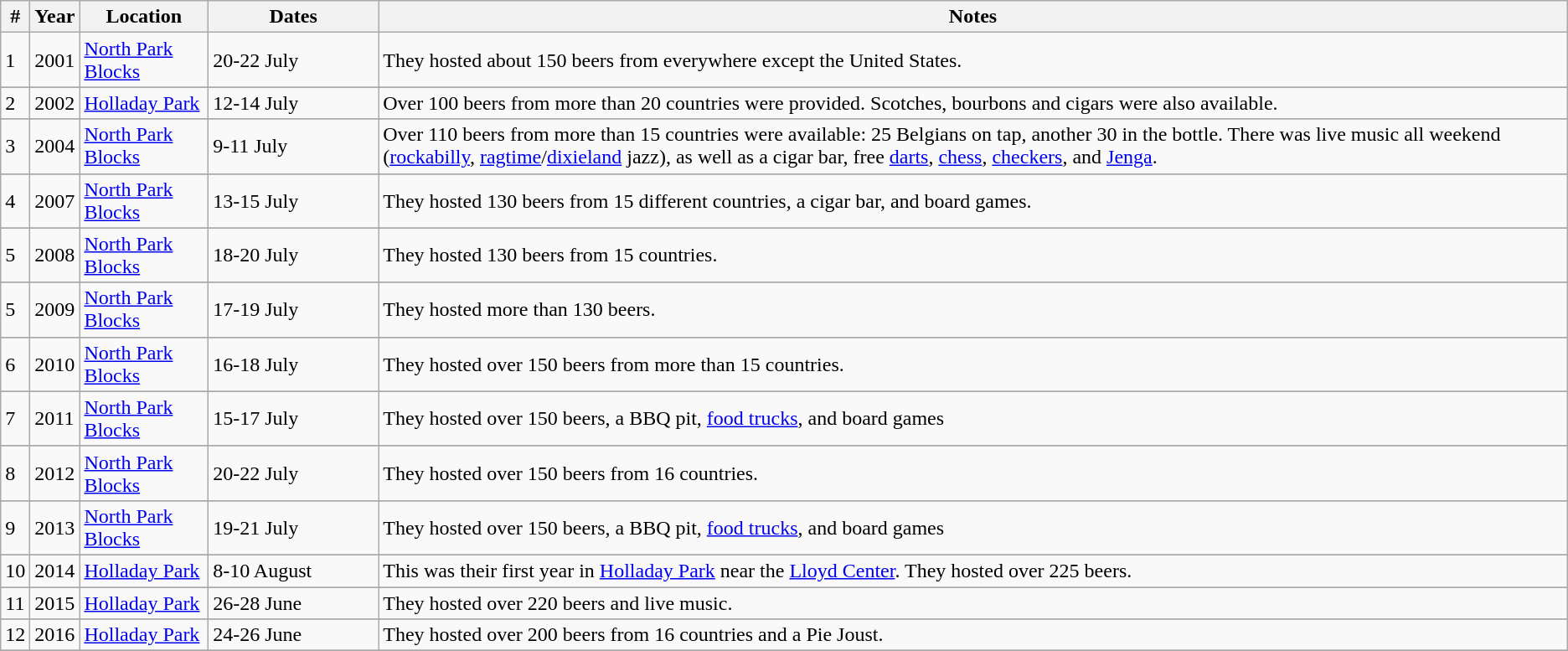<table class="wikitable sortable">
<tr>
<th>#</th>
<th>Year</th>
<th>Location</th>
<th style="width:8em">Dates</th>
<th class="unsortable">Notes</th>
</tr>
<tr>
<td>1</td>
<td>2001</td>
<td><a href='#'>North Park Blocks</a></td>
<td>20-22 July</td>
<td>They hosted about 150 beers from everywhere except the United States.</td>
</tr>
<tr>
</tr>
<tr>
<td>2</td>
<td>2002</td>
<td><a href='#'>Holladay Park</a></td>
<td>12-14 July</td>
<td>Over 100 beers from more than 20 countries were provided. Scotches, bourbons and cigars were also available.</td>
</tr>
<tr>
</tr>
<tr>
<td>3</td>
<td>2004</td>
<td><a href='#'>North Park Blocks</a></td>
<td>9-11 July</td>
<td>Over 110 beers from more than 15 countries were available: 25 Belgians on tap, another 30 in the bottle. There was live music all weekend (<a href='#'>rockabilly</a>, <a href='#'>ragtime</a>/<a href='#'>dixieland</a> jazz), as well as a cigar bar, free <a href='#'>darts</a>, <a href='#'>chess</a>, <a href='#'>checkers</a>, and <a href='#'>Jenga</a>.</td>
</tr>
<tr>
</tr>
<tr>
<td>4</td>
<td>2007</td>
<td><a href='#'>North Park Blocks</a></td>
<td>13-15 July</td>
<td>They hosted 130 beers from 15 different countries, a cigar bar, and board games.</td>
</tr>
<tr>
</tr>
<tr>
<td>5</td>
<td>2008</td>
<td><a href='#'>North Park Blocks</a></td>
<td>18-20 July</td>
<td>They hosted 130 beers from 15 countries.</td>
</tr>
<tr>
</tr>
<tr>
<td>5</td>
<td>2009</td>
<td><a href='#'>North Park Blocks</a></td>
<td>17-19 July</td>
<td>They hosted more than 130 beers.</td>
</tr>
<tr>
</tr>
<tr>
<td>6</td>
<td>2010</td>
<td><a href='#'>North Park Blocks</a></td>
<td>16-18 July</td>
<td>They hosted over 150 beers from more than 15 countries.</td>
</tr>
<tr>
</tr>
<tr>
<td>7</td>
<td>2011</td>
<td><a href='#'>North Park Blocks</a></td>
<td>15-17 July</td>
<td>They hosted over 150 beers, a BBQ pit, <a href='#'>food trucks</a>, and board games</td>
</tr>
<tr>
</tr>
<tr>
<td>8</td>
<td>2012</td>
<td><a href='#'>North Park Blocks</a></td>
<td>20-22 July</td>
<td>They hosted over 150 beers from 16 countries.</td>
</tr>
<tr>
</tr>
<tr>
<td>9</td>
<td>2013</td>
<td><a href='#'>North Park Blocks</a></td>
<td>19-21 July</td>
<td>They hosted over 150 beers, a BBQ pit, <a href='#'>food trucks</a>, and board games</td>
</tr>
<tr>
</tr>
<tr>
<td>10</td>
<td>2014</td>
<td><a href='#'>Holladay Park</a></td>
<td>8-10 August </td>
<td>This was their first year in <a href='#'>Holladay Park</a> near the <a href='#'>Lloyd Center</a>. They hosted over 225 beers.</td>
</tr>
<tr>
</tr>
<tr>
<td>11</td>
<td>2015</td>
<td><a href='#'>Holladay Park</a></td>
<td>26-28 June</td>
<td>They hosted over 220 beers and live music.</td>
</tr>
<tr>
</tr>
<tr>
<td>12</td>
<td>2016</td>
<td><a href='#'>Holladay Park</a></td>
<td>24-26 June</td>
<td>They hosted over 200 beers from 16 countries and a Pie Joust.</td>
</tr>
<tr>
</tr>
</table>
